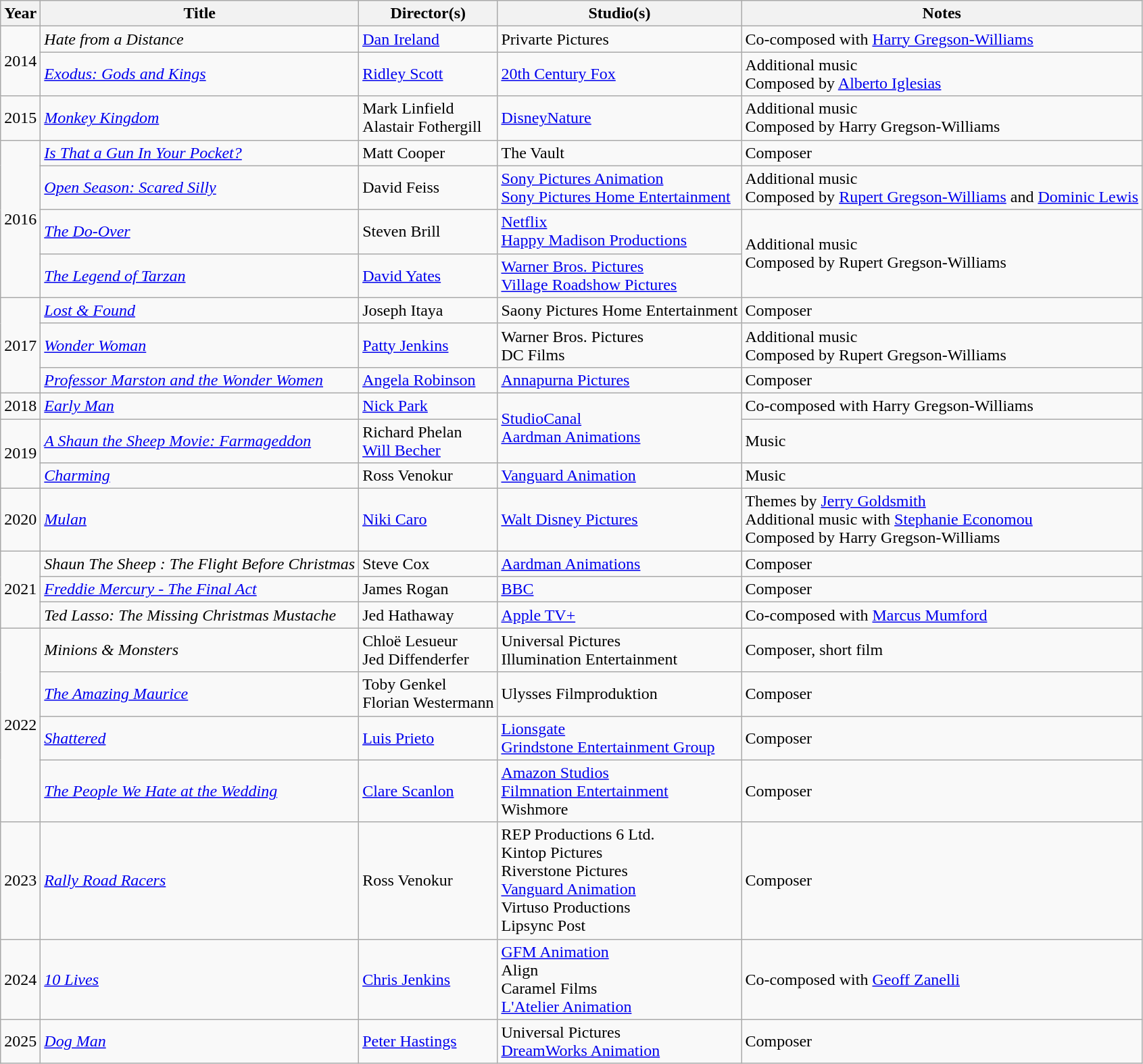<table class="wikitable">
<tr>
<th>Year</th>
<th>Title</th>
<th>Director(s)</th>
<th>Studio(s)</th>
<th>Notes</th>
</tr>
<tr>
<td rowspan="2">2014</td>
<td><em>Hate from a Distance</em></td>
<td><a href='#'>Dan Ireland</a></td>
<td>Privarte Pictures</td>
<td>Co-composed with <a href='#'>Harry Gregson-Williams</a></td>
</tr>
<tr>
<td><em><a href='#'>Exodus: Gods and Kings</a></em></td>
<td><a href='#'>Ridley Scott</a></td>
<td><a href='#'>20th Century Fox</a></td>
<td>Additional music<br>Composed by <a href='#'>Alberto Iglesias</a></td>
</tr>
<tr>
<td>2015</td>
<td><em><a href='#'>Monkey Kingdom</a></em></td>
<td>Mark Linfield<br>Alastair Fothergill</td>
<td><a href='#'>DisneyNature</a></td>
<td>Additional music<br>Composed by Harry Gregson-Williams</td>
</tr>
<tr>
<td rowspan="4">2016</td>
<td><a href='#'><em>Is That a Gun In Your Pocket?</em></a></td>
<td>Matt Cooper</td>
<td>The Vault</td>
<td>Composer</td>
</tr>
<tr>
<td><em><a href='#'>Open Season: Scared Silly</a></em></td>
<td>David Feiss</td>
<td><a href='#'>Sony Pictures Animation</a><br><a href='#'>Sony Pictures Home Entertainment</a></td>
<td>Additional music<br>Composed by <a href='#'>Rupert Gregson-Williams</a> and <a href='#'>Dominic Lewis</a></td>
</tr>
<tr>
<td><em><a href='#'>The Do-Over</a></em></td>
<td>Steven Brill</td>
<td><a href='#'>Netflix</a><br><a href='#'>Happy Madison Productions</a></td>
<td rowspan="2">Additional music<br>Composed by Rupert Gregson-Williams</td>
</tr>
<tr>
<td><em><a href='#'>The Legend of Tarzan</a></em></td>
<td><a href='#'>David Yates</a></td>
<td><a href='#'>Warner Bros. Pictures</a><br><a href='#'>Village Roadshow Pictures</a></td>
</tr>
<tr>
<td rowspan="3">2017</td>
<td><em><a href='#'>Lost & Found</a></em></td>
<td>Joseph Itaya</td>
<td>Saony Pictures Home Entertainment</td>
<td>Composer</td>
</tr>
<tr>
<td><em><a href='#'>Wonder Woman</a></em></td>
<td><a href='#'>Patty Jenkins</a></td>
<td>Warner Bros. Pictures<br>DC Films</td>
<td>Additional music<br>Composed by Rupert Gregson-Williams</td>
</tr>
<tr>
<td><em><a href='#'>Professor Marston and the Wonder Women</a></em></td>
<td><a href='#'>Angela Robinson</a></td>
<td><a href='#'>Annapurna Pictures</a></td>
<td>Composer</td>
</tr>
<tr>
<td>2018</td>
<td><em><a href='#'>Early Man</a></em></td>
<td><a href='#'>Nick Park</a></td>
<td rowspan="2"><a href='#'>StudioCanal</a><br><a href='#'>Aardman Animations</a></td>
<td>Co-composed with Harry Gregson-Williams</td>
</tr>
<tr>
<td rowspan="2">2019</td>
<td><em><a href='#'>A Shaun the Sheep Movie: Farmageddon</a></em></td>
<td>Richard Phelan<br><a href='#'>Will Becher</a></td>
<td>Music</td>
</tr>
<tr>
<td><em><a href='#'>Charming</a></em></td>
<td>Ross Venokur</td>
<td><a href='#'>Vanguard Animation</a></td>
<td>Music</td>
</tr>
<tr>
<td>2020</td>
<td><em><a href='#'>Mulan</a></em></td>
<td><a href='#'>Niki Caro</a></td>
<td><a href='#'>Walt Disney Pictures</a></td>
<td>Themes by <a href='#'>Jerry Goldsmith</a><br>Additional music with <a href='#'>Stephanie Economou</a><br>Composed by Harry Gregson-Williams</td>
</tr>
<tr>
<td rowspan="3">2021</td>
<td><em>Shaun The Sheep : The Flight Before Christmas</em></td>
<td>Steve Cox</td>
<td><a href='#'>Aardman Animations</a></td>
<td>Composer</td>
</tr>
<tr>
<td><em><a href='#'>Freddie Mercury - The Final Act</a></em></td>
<td>James Rogan</td>
<td><a href='#'>BBC</a></td>
<td>Composer</td>
</tr>
<tr>
<td><em>Ted Lasso: The Missing Christmas Mustache</em></td>
<td>Jed Hathaway</td>
<td><a href='#'>Apple TV+</a></td>
<td>Co-composed with <a href='#'>Marcus Mumford</a></td>
</tr>
<tr>
<td rowspan="4">2022</td>
<td><em>Minions & Monsters</em></td>
<td>Chloë Lesueur<br>Jed Diffenderfer</td>
<td>Universal Pictures<br>Illumination Entertainment</td>
<td>Composer, short film</td>
</tr>
<tr>
<td><em><a href='#'>The Amazing Maurice</a></em></td>
<td>Toby Genkel<br>Florian Westermann</td>
<td>Ulysses Filmproduktion</td>
<td>Composer</td>
</tr>
<tr>
<td><em><a href='#'>Shattered</a></em></td>
<td><a href='#'>Luis Prieto</a></td>
<td><a href='#'>Lionsgate</a><br><a href='#'>Grindstone Entertainment Group</a></td>
<td>Composer</td>
</tr>
<tr>
<td><em><a href='#'>The People We Hate at the Wedding</a></em></td>
<td><a href='#'>Clare Scanlon</a></td>
<td><a href='#'>Amazon Studios</a><br><a href='#'>Filmnation Entertainment</a><br>Wishmore</td>
<td>Composer</td>
</tr>
<tr>
<td>2023</td>
<td><em><a href='#'>Rally Road Racers</a></em></td>
<td>Ross Venokur</td>
<td>REP Productions 6 Ltd.<br>Kintop Pictures<br>Riverstone Pictures<br><a href='#'>Vanguard Animation</a><br>Virtuso Productions<br>Lipsync Post</td>
<td>Composer</td>
</tr>
<tr>
<td>2024</td>
<td><em><a href='#'>10 Lives</a></em></td>
<td><a href='#'>Chris Jenkins</a></td>
<td><a href='#'>GFM Animation</a><br>Align<br>Caramel Films<br><a href='#'>L'Atelier Animation</a></td>
<td>Co-composed with <a href='#'>Geoff Zanelli</a></td>
</tr>
<tr>
<td>2025</td>
<td><em><a href='#'>Dog Man</a></em></td>
<td><a href='#'>Peter Hastings</a></td>
<td>Universal Pictures<br><a href='#'>DreamWorks Animation</a></td>
<td>Composer</td>
</tr>
</table>
